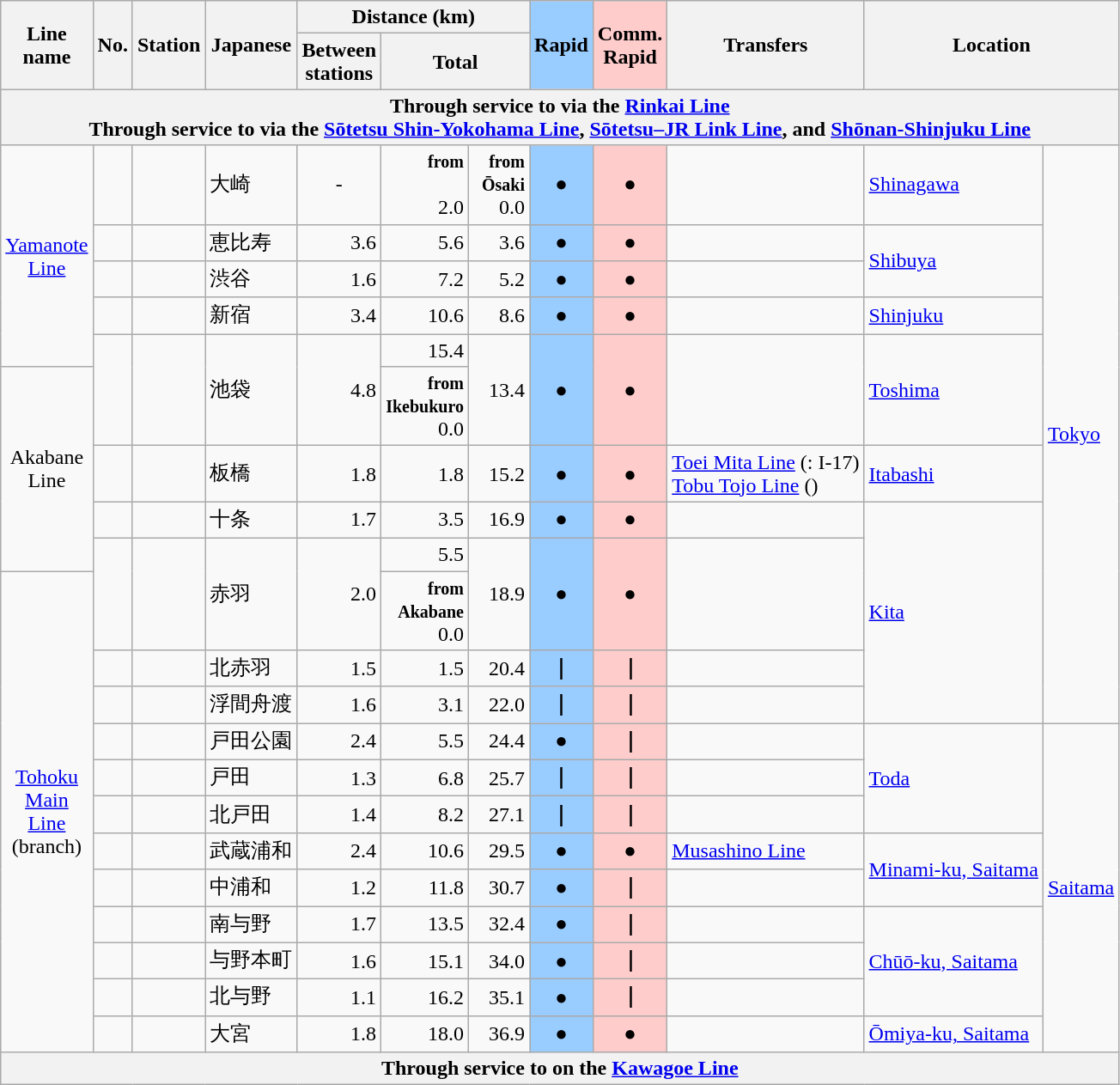<table class="wikitable" rules="all">
<tr>
<th rowspan="2">Line<br>name</th>
<th rowspan="2">No.</th>
<th rowspan="2">Station</th>
<th rowspan="2">Japanese</th>
<th colspan="3">Distance (km)</th>
<th style="background:#9cf;" rowspan="2">Rapid</th>
<th style="background:#fcc;" rowspan="2">Comm.<br>Rapid</th>
<th rowspan="2">Transfers</th>
<th colspan="2" rowspan="2">Location</th>
</tr>
<tr>
<th>Between<br>stations</th>
<th colspan="2">Total</th>
</tr>
<tr>
<th colspan="12">Through service to  via the  <a href='#'>Rinkai Line</a><br>Through service to  via the  <a href='#'>Sōtetsu Shin-Yokohama Line</a>, <a href='#'>Sōtetsu–JR Link Line</a>, and  <a href='#'>Shōnan-Shinjuku Line</a></th>
</tr>
<tr>
<td rowspan="6" style="text-align:center; width:1em;"><a href='#'>Yamanote Line</a></td>
<td></td>
<td></td>
<td>大崎</td>
<td style="text-align:center;">-</td>
<td style="text-align:right; width:2.5em;"><small><strong>from<br></strong><br></small>2.0</td>
<td style="text-align:right; width:2.5em;"><small><strong>from<br>Ōsaki</strong><br></small>0.0</td>
<td style="text-align:center; background:#9cf;">●</td>
<td style="text-align:center; background:#fcc;">●</td>
<td></td>
<td><a href='#'>Shinagawa</a></td>
<td rowspan="13"><a href='#'>Tokyo</a></td>
</tr>
<tr>
<td></td>
<td></td>
<td>恵比寿</td>
<td style="text-align:right;">3.6</td>
<td style="text-align:right;">5.6</td>
<td style="text-align:right;">3.6</td>
<td style="text-align:center; background:#9cf;">●</td>
<td style="text-align:center; background:#fcc;">●</td>
<td></td>
<td rowspan="3"><a href='#'>Shibuya</a></td>
</tr>
<tr>
<td></td>
<td></td>
<td>渋谷</td>
<td style="text-align:right;">1.6</td>
<td style="text-align:right;">7.2</td>
<td style="text-align:right;">5.2</td>
<td style="text-align:center; background:#9cf;">●</td>
<td style="text-align:center; background:#fcc;">●</td>
<td></td>
</tr>
<tr>
<td rowspan="2"></td>
<td rowspan="2"></td>
<td rowspan="2">新宿</td>
<td rowspan="2" style="text-align:right;">3.4</td>
<td rowspan="2" style="text-align:right;">10.6</td>
<td rowspan="2" style="text-align:right;">8.6</td>
<td rowspan="2" style="text-align:center; background:#9cf;">●</td>
<td rowspan="2" style="text-align:center; background:#fcc;">●</td>
<td rowspan="2"></td>
</tr>
<tr>
<td><a href='#'>Shinjuku</a></td>
</tr>
<tr>
<td rowspan="2"></td>
<td rowspan="2"></td>
<td rowspan="2">池袋</td>
<td rowspan="2" style="text-align:right;">4.8</td>
<td style="text-align:right;">15.4</td>
<td rowspan="2" style="text-align:right;">13.4</td>
<td rowspan="2" style="text-align:center; background:#9cf;">●</td>
<td rowspan="2" style="text-align:center; background:#fcc;">●</td>
<td rowspan="2"></td>
<td rowspan="2"><a href='#'>Toshima</a></td>
</tr>
<tr>
<td rowspan="4" style="text-align:center; width:1em;">Akabane Line</td>
<td style="text-align:right;"><small><strong>from<br>Ikebukuro</strong><br></small>0.0</td>
</tr>
<tr>
<td align="center"></td>
<td></td>
<td>板橋</td>
<td style="text-align:right;">1.8</td>
<td style="text-align:right;">1.8</td>
<td style="text-align:right;">15.2</td>
<td style="text-align:center; background:#9cf;">●</td>
<td style="text-align:center; background:#fcc;">●</td>
<td> <a href='#'>Toei Mita Line</a> (: I-17)<br> <a href='#'>Tobu Tojo Line</a> ()</td>
<td><a href='#'>Itabashi</a></td>
</tr>
<tr>
<td align="center"></td>
<td></td>
<td>十条</td>
<td style="text-align:right;">1.7</td>
<td style="text-align:right;">3.5</td>
<td style="text-align:right;">16.9</td>
<td style="text-align:center; background:#9cf;">●</td>
<td style="text-align:center; background:#fcc;">●</td>
<td> </td>
<td rowspan="5"><a href='#'>Kita</a></td>
</tr>
<tr>
<td rowspan="2" align="center"></td>
<td rowspan="2"></td>
<td rowspan="2">赤羽</td>
<td rowspan="2" style="text-align:right;">2.0</td>
<td style="text-align:right;">5.5</td>
<td rowspan="2" style="text-align:right;">18.9</td>
<td rowspan="2" style="text-align:center; background:#9cf;">●</td>
<td rowspan="2" style="text-align:center; background:#fcc;">●</td>
<td rowspan="2"></td>
</tr>
<tr>
<td rowspan="12" style="text-align:center; width:1em;"><a href='#'>Tohoku Main Line</a> (branch)</td>
<td style="text-align:right;"><small><strong>from<br>Akabane</strong><br></small>0.0</td>
</tr>
<tr>
<td align="center"></td>
<td></td>
<td>北赤羽</td>
<td style="text-align:right;">1.5</td>
<td style="text-align:right;">1.5</td>
<td style="text-align:right;">20.4</td>
<td style="text-align:center; background:#9cf;"><strong>｜</strong></td>
<td style="text-align:center; background:#fcc;"><strong>｜</strong></td>
<td> </td>
</tr>
<tr>
<td align="center"></td>
<td></td>
<td>浮間舟渡</td>
<td style="text-align:right;">1.6</td>
<td style="text-align:right;">3.1</td>
<td style="text-align:right;">22.0</td>
<td style="text-align:center; background:#9cf;"><strong>｜</strong></td>
<td style="text-align:center; background:#fcc;"><strong>｜</strong></td>
<td> </td>
</tr>
<tr>
<td align="center"></td>
<td></td>
<td>戸田公園</td>
<td style="text-align:right;">2.4</td>
<td style="text-align:right;">5.5</td>
<td style="text-align:right;">24.4</td>
<td style="text-align:center; background:#9cf;">●</td>
<td style="text-align:center; background:#fcc;"><strong>｜</strong></td>
<td> </td>
<td rowspan="3"><a href='#'>Toda</a></td>
<td rowspan="9"><a href='#'>Saitama</a></td>
</tr>
<tr>
<td align="center"></td>
<td></td>
<td>戸田</td>
<td style="text-align:right;">1.3</td>
<td style="text-align:right;">6.8</td>
<td style="text-align:right;">25.7</td>
<td style="text-align:center; background:#9cf;"><strong>｜</strong></td>
<td style="text-align:center; background:#fcc;"><strong>｜</strong></td>
<td> </td>
</tr>
<tr>
<td align="center"></td>
<td></td>
<td>北戸田</td>
<td style="text-align:right;">1.4</td>
<td style="text-align:right;">8.2</td>
<td style="text-align:right;">27.1</td>
<td style="text-align:center; background:#9cf;"><strong>｜</strong></td>
<td style="text-align:center; background:#fcc;"><strong>｜</strong></td>
<td> </td>
</tr>
<tr>
<td align="center"></td>
<td></td>
<td>武蔵浦和</td>
<td style="text-align:right;">2.4</td>
<td style="text-align:right;">10.6</td>
<td style="text-align:right;">29.5</td>
<td style="text-align:center; background:#9cf;">●</td>
<td style="text-align:center; background:#fcc;">●</td>
<td> <a href='#'>Musashino Line</a></td>
<td rowspan="2"><a href='#'>Minami-ku, Saitama</a></td>
</tr>
<tr>
<td align="center"></td>
<td></td>
<td>中浦和</td>
<td style="text-align:right;">1.2</td>
<td style="text-align:right;">11.8</td>
<td style="text-align:right;">30.7</td>
<td style="text-align:center; background:#9cf;">●</td>
<td style="text-align:center; background:#fcc;"><strong>｜</strong></td>
<td> </td>
</tr>
<tr>
<td align="center"></td>
<td></td>
<td>南与野</td>
<td style="text-align:right;">1.7</td>
<td style="text-align:right;">13.5</td>
<td style="text-align:right;">32.4</td>
<td style="text-align:center; background:#9cf;">●</td>
<td style="text-align:center; background:#fcc;"><strong>｜</strong></td>
<td> </td>
<td rowspan="3"><a href='#'>Chūō-ku, Saitama</a></td>
</tr>
<tr>
<td align="center"></td>
<td></td>
<td>与野本町</td>
<td style="text-align:right;">1.6</td>
<td style="text-align:right;">15.1</td>
<td style="text-align:right;">34.0</td>
<td style="text-align:center; background:#9cf;">●</td>
<td style="text-align:center; background:#fcc;"><strong>｜</strong></td>
<td> </td>
</tr>
<tr>
<td align="center"></td>
<td></td>
<td>北与野</td>
<td style="text-align:right;">1.1</td>
<td style="text-align:right;">16.2</td>
<td style="text-align:right;">35.1</td>
<td style="text-align:center; background:#9cf;">●</td>
<td style="text-align:center; background:#fcc;"><strong>｜</strong></td>
<td> </td>
</tr>
<tr>
<td align="center"></td>
<td></td>
<td>大宮</td>
<td style="text-align:right;">1.8</td>
<td style="text-align:right;">18.0</td>
<td style="text-align:right;">36.9</td>
<td style="text-align:center; background:#9cf;">●</td>
<td style="text-align:center; background:#fcc;">●</td>
<td></td>
<td><a href='#'>Ōmiya-ku, Saitama</a></td>
</tr>
<tr>
<th colspan="12">Through service to  on the <a href='#'>Kawagoe Line</a></th>
</tr>
</table>
